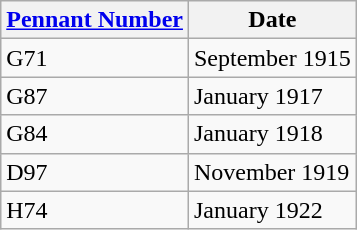<table class="wikitable" style="text-align:left">
<tr>
<th><a href='#'>Pennant Number</a></th>
<th>Date</th>
</tr>
<tr>
<td>G71</td>
<td>September 1915</td>
</tr>
<tr>
<td>G87</td>
<td>January 1917</td>
</tr>
<tr>
<td>G84</td>
<td>January 1918</td>
</tr>
<tr>
<td>D97</td>
<td>November 1919</td>
</tr>
<tr>
<td>H74</td>
<td>January 1922</td>
</tr>
</table>
